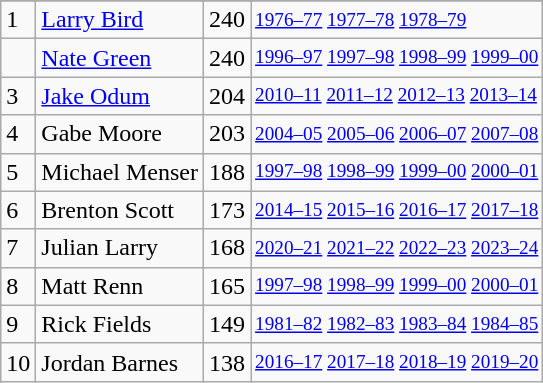<table class="wikitable">
<tr>
</tr>
<tr>
<td>1</td>
<td><a href='#'>Larry Bird</a></td>
<td>240</td>
<td style="font-size:80%;"><a href='#'>1976–77</a> <a href='#'>1977–78</a> <a href='#'>1978–79</a></td>
</tr>
<tr>
<td></td>
<td><a href='#'>Nate Green</a></td>
<td>240</td>
<td style="font-size:80%;"><a href='#'>1996–97</a> <a href='#'>1997–98</a> <a href='#'>1998–99</a> <a href='#'>1999–00</a></td>
</tr>
<tr>
<td>3</td>
<td><a href='#'>Jake Odum</a></td>
<td>204</td>
<td style="font-size:80%;"><a href='#'>2010–11</a> <a href='#'>2011–12</a> <a href='#'>2012–13</a> <a href='#'>2013–14</a></td>
</tr>
<tr>
<td>4</td>
<td>Gabe Moore</td>
<td>203</td>
<td style="font-size:80%;"><a href='#'>2004–05</a> <a href='#'>2005–06</a> <a href='#'>2006–07</a> <a href='#'>2007–08</a></td>
</tr>
<tr>
<td>5</td>
<td>Michael Menser</td>
<td>188</td>
<td style="font-size:80%;"><a href='#'>1997–98</a> <a href='#'>1998–99</a> <a href='#'>1999–00</a> <a href='#'>2000–01</a></td>
</tr>
<tr>
<td>6</td>
<td>Brenton Scott</td>
<td>173</td>
<td style="font-size:80%;"><a href='#'>2014–15</a> <a href='#'>2015–16</a> <a href='#'>2016–17</a> <a href='#'>2017–18</a></td>
</tr>
<tr>
<td>7</td>
<td>Julian Larry</td>
<td>168</td>
<td style="font-size:80%;"><a href='#'>2020–21</a> <a href='#'>2021–22</a> <a href='#'>2022–23</a> <a href='#'>2023–24</a></td>
</tr>
<tr>
<td>8</td>
<td>Matt Renn</td>
<td>165</td>
<td style="font-size:80%;"><a href='#'>1997–98</a> <a href='#'>1998–99</a> <a href='#'>1999–00</a> <a href='#'>2000–01</a></td>
</tr>
<tr>
<td>9</td>
<td>Rick Fields</td>
<td>149</td>
<td style="font-size:80%;"><a href='#'>1981–82</a> <a href='#'>1982–83</a> <a href='#'>1983–84</a> <a href='#'>1984–85</a></td>
</tr>
<tr>
<td>10</td>
<td>Jordan Barnes</td>
<td>138</td>
<td style="font-size:80%;"><a href='#'>2016–17</a> <a href='#'>2017–18</a> <a href='#'>2018–19</a> <a href='#'>2019–20</a></td>
</tr>
</table>
